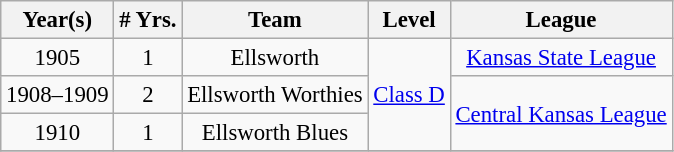<table class="wikitable" style="text-align:center; font-size: 95%;">
<tr>
<th>Year(s)</th>
<th># Yrs.</th>
<th>Team</th>
<th>Level</th>
<th>League</th>
</tr>
<tr>
<td>1905</td>
<td>1</td>
<td>Ellsworth</td>
<td rowspan=3><a href='#'>Class D</a></td>
<td><a href='#'>Kansas State League</a></td>
</tr>
<tr>
<td>1908–1909</td>
<td>2</td>
<td>Ellsworth Worthies</td>
<td rowspan=2><a href='#'>Central Kansas League</a></td>
</tr>
<tr>
<td>1910</td>
<td>1</td>
<td>Ellsworth Blues</td>
</tr>
<tr>
</tr>
</table>
